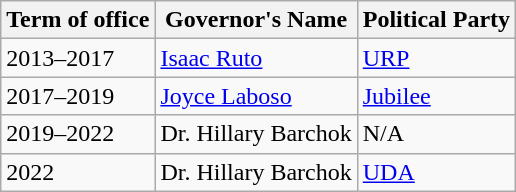<table class="wikitable">
<tr>
<th>Term of office</th>
<th><strong>Governor's Name</strong></th>
<th>Political Party</th>
</tr>
<tr>
<td>2013–2017</td>
<td><a href='#'>Isaac Ruto</a></td>
<td><a href='#'>URP</a></td>
</tr>
<tr>
<td>2017–2019</td>
<td><a href='#'>Joyce Laboso</a></td>
<td><a href='#'>Jubilee</a></td>
</tr>
<tr>
<td>2019–2022</td>
<td>Dr. Hillary Barchok</td>
<td>N/A</td>
</tr>
<tr>
<td>2022</td>
<td>Dr. Hillary Barchok</td>
<td><a href='#'>UDA</a></td>
</tr>
</table>
